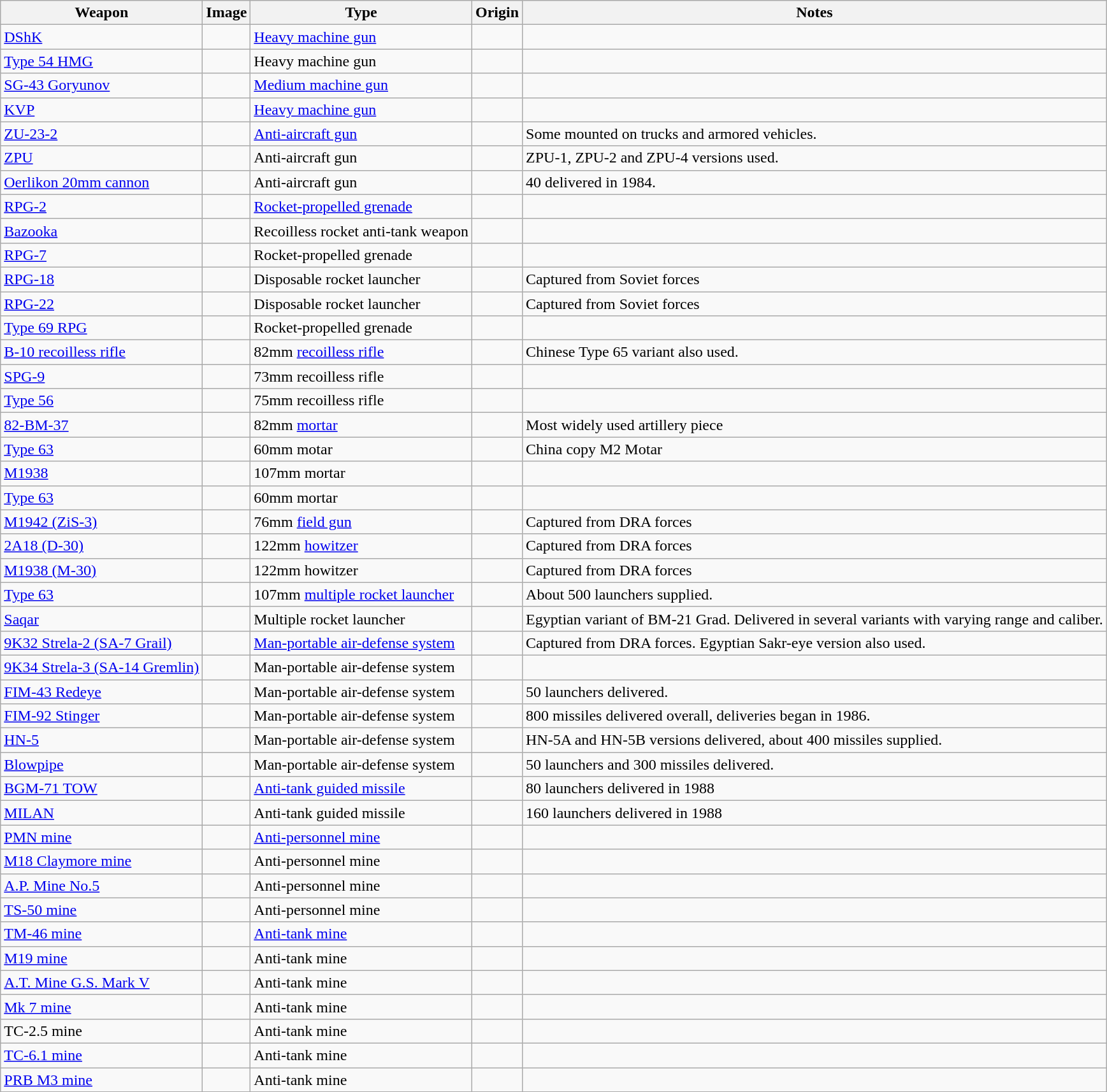<table class="wikitable">
<tr>
<th>Weapon</th>
<th>Image</th>
<th>Type</th>
<th>Origin</th>
<th>Notes</th>
</tr>
<tr>
<td><a href='#'>DShK</a></td>
<td></td>
<td><a href='#'>Heavy machine gun</a></td>
<td></td>
<td></td>
</tr>
<tr>
<td><a href='#'>Type 54 HMG</a></td>
<td></td>
<td>Heavy machine gun</td>
<td></td>
<td></td>
</tr>
<tr>
<td><a href='#'>SG-43 Goryunov</a></td>
<td></td>
<td><a href='#'>Medium machine gun</a></td>
<td></td>
<td></td>
</tr>
<tr>
<td><a href='#'>KVP</a></td>
<td></td>
<td><a href='#'>Heavy machine gun</a></td>
<td></td>
<td></td>
</tr>
<tr>
<td><a href='#'>ZU-23-2</a></td>
<td></td>
<td><a href='#'>Anti-aircraft gun</a></td>
<td></td>
<td>Some mounted on trucks and armored vehicles.</td>
</tr>
<tr>
<td><a href='#'>ZPU</a></td>
<td></td>
<td>Anti-aircraft gun</td>
<td></td>
<td>ZPU-1, ZPU-2 and ZPU-4 versions used.</td>
</tr>
<tr>
<td><a href='#'>Oerlikon 20mm cannon</a></td>
<td></td>
<td>Anti-aircraft gun</td>
<td></td>
<td>40 delivered in 1984.</td>
</tr>
<tr>
<td><a href='#'>RPG-2</a></td>
<td></td>
<td><a href='#'>Rocket-propelled grenade</a></td>
<td></td>
<td></td>
</tr>
<tr>
<td><a href='#'>Bazooka</a></td>
<td></td>
<td>Recoilless rocket anti-tank weapon</td>
<td></td>
<td></td>
</tr>
<tr>
<td><a href='#'>RPG-7</a></td>
<td></td>
<td>Rocket-propelled grenade</td>
<td></td>
<td></td>
</tr>
<tr>
<td><a href='#'>RPG-18</a></td>
<td></td>
<td>Disposable rocket launcher</td>
<td></td>
<td>Captured from Soviet forces</td>
</tr>
<tr>
<td><a href='#'>RPG-22</a></td>
<td></td>
<td>Disposable rocket launcher</td>
<td></td>
<td>Captured from Soviet forces</td>
</tr>
<tr>
<td><a href='#'>Type 69 RPG</a></td>
<td></td>
<td>Rocket-propelled grenade</td>
<td></td>
<td></td>
</tr>
<tr>
<td><a href='#'>B-10 recoilless rifle</a></td>
<td></td>
<td>82mm <a href='#'>recoilless rifle</a></td>
<td></td>
<td>Chinese Type 65 variant also used.</td>
</tr>
<tr>
<td><a href='#'>SPG-9</a></td>
<td></td>
<td>73mm recoilless rifle</td>
<td></td>
<td></td>
</tr>
<tr>
<td><a href='#'>Type 56</a></td>
<td></td>
<td>75mm recoilless rifle</td>
<td></td>
<td></td>
</tr>
<tr>
<td><a href='#'>82-BM-37</a></td>
<td></td>
<td>82mm <a href='#'>mortar</a></td>
<td></td>
<td>Most widely used artillery piece</td>
</tr>
<tr>
<td><a href='#'>Type 63</a></td>
<td></td>
<td>60mm motar</td>
<td></td>
<td>China copy M2 Motar</td>
</tr>
<tr>
<td><a href='#'>M1938</a></td>
<td></td>
<td>107mm mortar</td>
<td></td>
<td></td>
</tr>
<tr>
<td><a href='#'>Type 63</a></td>
<td></td>
<td>60mm mortar</td>
<td></td>
<td></td>
</tr>
<tr>
<td><a href='#'>M1942 (ZiS-3)</a></td>
<td></td>
<td>76mm <a href='#'>field gun</a></td>
<td></td>
<td>Captured from DRA forces</td>
</tr>
<tr>
<td><a href='#'>2A18 (D-30)</a></td>
<td></td>
<td>122mm <a href='#'>howitzer</a></td>
<td></td>
<td>Captured from DRA forces</td>
</tr>
<tr>
<td><a href='#'>M1938 (M-30)</a></td>
<td></td>
<td>122mm howitzer</td>
<td></td>
<td>Captured from DRA forces</td>
</tr>
<tr>
<td><a href='#'>Type 63</a></td>
<td></td>
<td>107mm <a href='#'>multiple rocket launcher</a></td>
<td></td>
<td>About 500 launchers supplied.</td>
</tr>
<tr>
<td><a href='#'>Saqar</a></td>
<td></td>
<td>Multiple rocket launcher</td>
<td></td>
<td>Egyptian variant of BM-21 Grad. Delivered in several variants with varying range and caliber.</td>
</tr>
<tr>
<td><a href='#'>9K32 Strela-2 (SA-7 Grail)</a></td>
<td></td>
<td><a href='#'>Man-portable air-defense system</a></td>
<td></td>
<td>Captured from DRA forces. Egyptian Sakr-eye version also used.</td>
</tr>
<tr>
<td><a href='#'>9K34 Strela-3 (SA-14 Gremlin)</a></td>
<td></td>
<td>Man-portable air-defense system</td>
<td></td>
<td></td>
</tr>
<tr>
<td><a href='#'>FIM-43 Redeye</a></td>
<td></td>
<td>Man-portable air-defense system</td>
<td></td>
<td>50 launchers delivered.</td>
</tr>
<tr>
<td><a href='#'>FIM-92 Stinger</a></td>
<td></td>
<td>Man-portable air-defense system</td>
<td></td>
<td>800 missiles delivered overall, deliveries began in 1986.</td>
</tr>
<tr>
<td><a href='#'>HN-5</a></td>
<td></td>
<td>Man-portable air-defense system</td>
<td></td>
<td>HN-5A and HN-5B versions delivered, about 400 missiles supplied.</td>
</tr>
<tr>
<td><a href='#'>Blowpipe</a></td>
<td></td>
<td>Man-portable air-defense system</td>
<td></td>
<td>50 launchers and 300 missiles delivered.</td>
</tr>
<tr>
<td><a href='#'>BGM-71 TOW</a></td>
<td></td>
<td><a href='#'>Anti-tank guided missile</a></td>
<td></td>
<td>80 launchers delivered in 1988</td>
</tr>
<tr>
<td><a href='#'>MILAN</a></td>
<td></td>
<td>Anti-tank guided missile</td>
<td></td>
<td>160 launchers delivered in 1988</td>
</tr>
<tr>
<td><a href='#'>PMN mine</a></td>
<td></td>
<td><a href='#'>Anti-personnel mine</a></td>
<td></td>
<td></td>
</tr>
<tr>
<td><a href='#'>M18 Claymore mine</a></td>
<td></td>
<td>Anti-personnel mine</td>
<td></td>
<td></td>
</tr>
<tr>
<td><a href='#'>A.P. Mine No.5</a></td>
<td></td>
<td>Anti-personnel mine</td>
<td></td>
<td></td>
</tr>
<tr>
<td><a href='#'>TS-50 mine</a></td>
<td></td>
<td>Anti-personnel mine</td>
<td></td>
<td></td>
</tr>
<tr>
<td><a href='#'>TM-46 mine</a></td>
<td></td>
<td><a href='#'>Anti-tank mine</a></td>
<td></td>
<td></td>
</tr>
<tr>
<td><a href='#'>M19 mine</a></td>
<td></td>
<td>Anti-tank mine</td>
<td></td>
<td></td>
</tr>
<tr>
<td><a href='#'>A.T. Mine G.S. Mark V</a></td>
<td></td>
<td>Anti-tank mine</td>
<td></td>
<td></td>
</tr>
<tr>
<td><a href='#'>Mk 7 mine</a></td>
<td></td>
<td>Anti-tank mine</td>
<td></td>
<td></td>
</tr>
<tr>
<td>TC-2.5 mine</td>
<td></td>
<td>Anti-tank mine</td>
<td></td>
<td></td>
</tr>
<tr>
<td><a href='#'>TC-6.1 mine</a></td>
<td></td>
<td>Anti-tank mine</td>
<td></td>
<td></td>
</tr>
<tr>
<td><a href='#'>PRB M3 mine</a></td>
<td></td>
<td>Anti-tank mine</td>
<td></td>
<td></td>
</tr>
<tr>
</tr>
</table>
